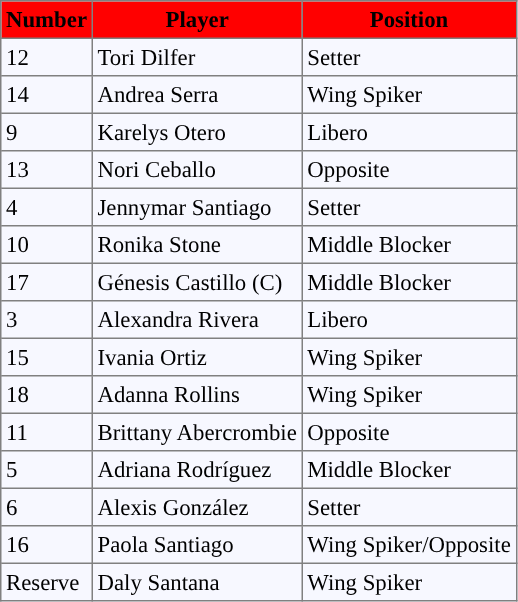<table bgcolor="#f7f8ff" cellpadding="3" cellspacing="0" border="1" style="font-size: 95%; border: gray solid 1px; border-collapse: collapse;">
<tr bgcolor="#ff0000">
<td align=center><strong>Number</strong></td>
<td align=center><strong>Player</strong></td>
<td align=center><strong>Position</strong></td>
</tr>
<tr align="left">
<td>12</td>
<td> Tori Dilfer</td>
<td>Setter</td>
</tr>
<tr align=left>
<td>14</td>
<td> Andrea Serra</td>
<td>Wing Spiker</td>
</tr>
<tr align="left">
<td>9</td>
<td> Karelys Otero</td>
<td>Libero</td>
</tr>
<tr align="left">
<td>13</td>
<td> Nori Ceballo</td>
<td>Opposite</td>
</tr>
<tr align="left">
<td>4</td>
<td> Jennymar Santiago</td>
<td>Setter</td>
</tr>
<tr align="left">
<td>10</td>
<td> Ronika Stone</td>
<td>Middle Blocker</td>
</tr>
<tr align="left">
<td>17</td>
<td> Génesis Castillo (C)</td>
<td>Middle Blocker</td>
</tr>
<tr align="left">
<td>3</td>
<td> Alexandra Rivera</td>
<td>Libero</td>
</tr>
<tr align="left">
<td>15</td>
<td> Ivania Ortiz</td>
<td>Wing Spiker</td>
</tr>
<tr align="left">
<td>18</td>
<td> Adanna Rollins</td>
<td>Wing Spiker</td>
</tr>
<tr align="left">
<td>11</td>
<td> Brittany Abercrombie</td>
<td>Opposite</td>
</tr>
<tr align="left">
<td>5</td>
<td>Adriana Rodríguez</td>
<td>Middle Blocker</td>
</tr>
<tr align="left">
<td>6</td>
<td>Alexis González</td>
<td>Setter</td>
</tr>
<tr align="left">
<td>16</td>
<td>Paola Santiago</td>
<td>Wing Spiker/Opposite</td>
</tr>
<tr align="left">
<td>Reserve</td>
<td>Daly Santana</td>
<td>Wing Spiker</td>
</tr>
</table>
